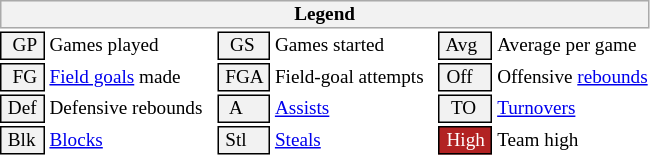<table class="toccolours" style="font-size: 80%; white-space: nowrap;">
<tr>
<th colspan="6" style="background-color: #F2F2F2; border: 1px solid #AAAAAA;">Legend</th>
</tr>
<tr>
<td style="background-color: #F2F2F2; border: 1px solid black;">  GP </td>
<td>Games played</td>
<td style="background-color: #F2F2F2; border: 1px solid black">  GS </td>
<td>Games started</td>
<td style="background-color: #F2F2F2; border: 1px solid black"> Avg </td>
<td>Average per game</td>
</tr>
<tr>
<td style="background-color: #F2F2F2; border: 1px solid black">  FG </td>
<td style="padding-right: 8px"><a href='#'>Field goals</a> made</td>
<td style="background-color: #F2F2F2; border: 1px solid black"> FGA </td>
<td style="padding-right: 8px">Field-goal attempts</td>
<td style="background-color: #F2F2F2; border: 1px solid black;"> Off </td>
<td>Offensive <a href='#'>rebounds</a></td>
</tr>
<tr>
<td style="background-color: #F2F2F2; border: 1px solid black;"> Def </td>
<td style="padding-right: 8px">Defensive rebounds</td>
<td style="background-color: #F2F2F2; border: 1px solid black">  A </td>
<td style="padding-right: 8px"><a href='#'>Assists</a></td>
<td style="background-color: #F2F2F2; border: 1px solid black">  TO</td>
<td><a href='#'>Turnovers</a></td>
</tr>
<tr>
<td style="background-color: #F2F2F2; border: 1px solid black;"> Blk </td>
<td><a href='#'>Blocks</a></td>
<td style="background-color: #F2F2F2; border: 1px solid black"> Stl </td>
<td><a href='#'>Steals</a></td>
<td style="background:#B22222; color:#ffffff; border: 1px solid black"> High </td>
<td>Team high</td>
</tr>
</table>
